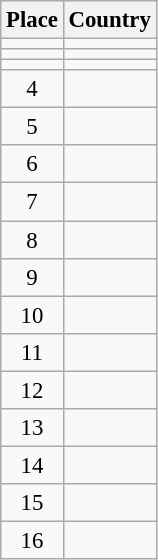<table class="wikitable" style="font-size:95%;">
<tr>
<th>Place</th>
<th>Country</th>
</tr>
<tr>
<td align=center></td>
<td></td>
</tr>
<tr>
<td align=center></td>
<td></td>
</tr>
<tr>
<td align=center></td>
<td></td>
</tr>
<tr>
<td align=center>4</td>
<td></td>
</tr>
<tr>
<td align=center>5</td>
<td></td>
</tr>
<tr>
<td align=center>6</td>
<td></td>
</tr>
<tr>
<td align=center>7</td>
<td></td>
</tr>
<tr>
<td align=center>8</td>
<td></td>
</tr>
<tr>
<td align=center>9</td>
<td></td>
</tr>
<tr>
<td align=center>10</td>
<td></td>
</tr>
<tr>
<td align=center>11</td>
<td></td>
</tr>
<tr>
<td align=center>12</td>
<td></td>
</tr>
<tr>
<td align=center>13</td>
<td></td>
</tr>
<tr>
<td align=center>14</td>
<td></td>
</tr>
<tr>
<td align=center>15</td>
<td></td>
</tr>
<tr>
<td align=center>16</td>
<td></td>
</tr>
</table>
